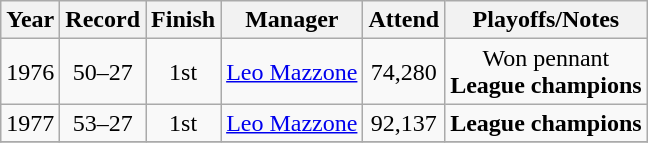<table class="wikitable" style="text-align:center">
<tr>
<th>Year</th>
<th>Record</th>
<th>Finish</th>
<th>Manager</th>
<th>Attend</th>
<th>Playoffs/Notes</th>
</tr>
<tr>
<td>1976</td>
<td>50–27</td>
<td>1st</td>
<td><a href='#'>Leo Mazzone</a></td>
<td>74,280</td>
<td>Won pennant<br><strong>League champions</strong></td>
</tr>
<tr>
<td>1977</td>
<td>53–27</td>
<td>1st</td>
<td><a href='#'>Leo Mazzone</a></td>
<td>92,137</td>
<td><strong>League champions</strong></td>
</tr>
<tr>
</tr>
</table>
